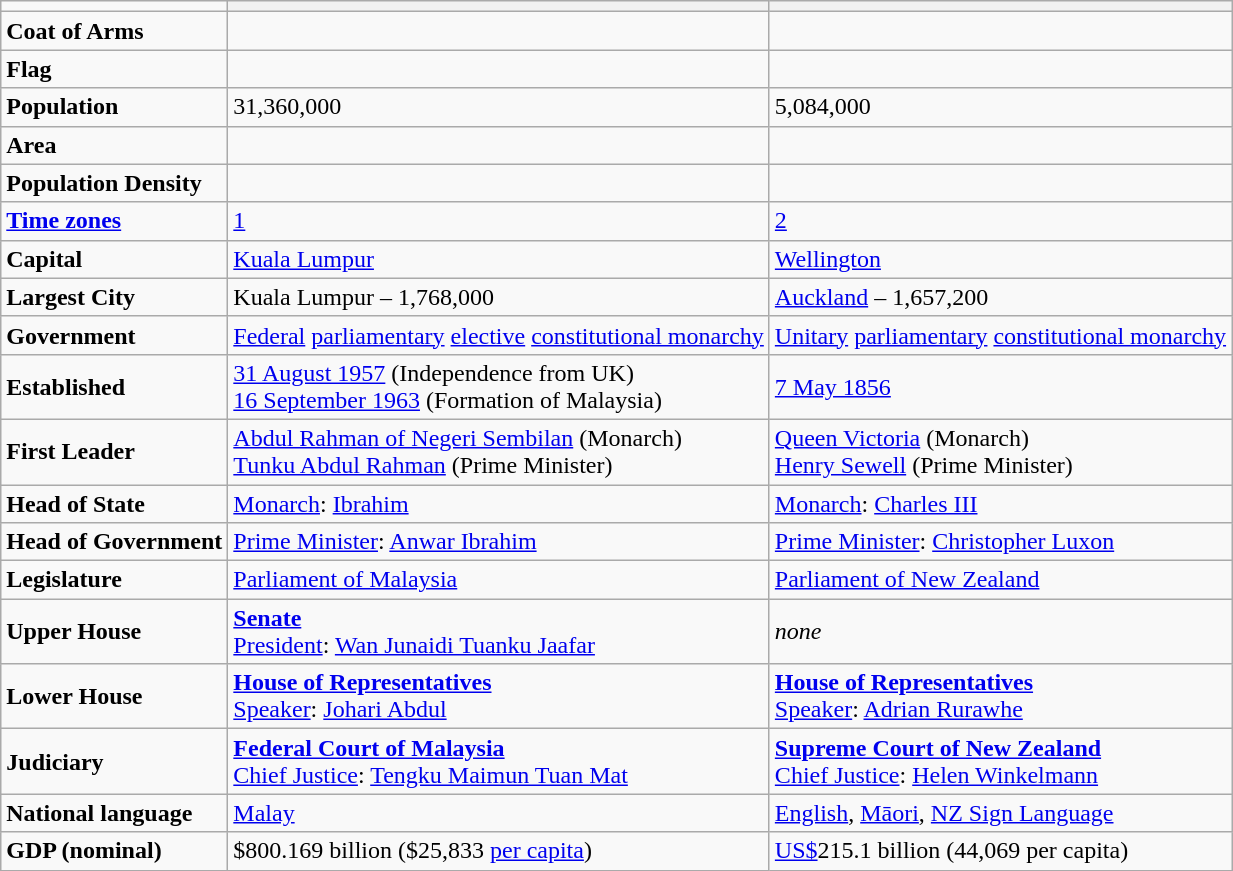<table class=wikitable>
<tr>
<td></td>
<th></th>
<th></th>
</tr>
<tr>
<td><strong>Coat of Arms</strong></td>
<td style="text-align:center"></td>
<td style="text-align:center"></td>
</tr>
<tr>
<td><strong>Flag</strong></td>
<td style="text-align:center"></td>
<td style="text-align:center"></td>
</tr>
<tr>
<td><strong>Population</strong></td>
<td>31,360,000</td>
<td>5,084,000</td>
</tr>
<tr>
<td><strong>Area</strong></td>
<td></td>
<td></td>
</tr>
<tr>
<td><strong>Population Density</strong></td>
<td></td>
<td></td>
</tr>
<tr>
<td><strong><a href='#'>Time zones</a></strong></td>
<td><a href='#'>1</a></td>
<td><a href='#'>2</a></td>
</tr>
<tr>
<td><strong>Capital</strong></td>
<td><a href='#'>Kuala Lumpur</a></td>
<td><a href='#'>Wellington</a></td>
</tr>
<tr>
<td><strong>Largest City</strong></td>
<td>Kuala Lumpur – 1,768,000</td>
<td><a href='#'>Auckland</a> – 1,657,200</td>
</tr>
<tr>
<td><strong>Government</strong></td>
<td><a href='#'>Federal</a> <a href='#'>parliamentary</a> <a href='#'>elective</a> <a href='#'>constitutional monarchy</a></td>
<td><a href='#'>Unitary</a> <a href='#'>parliamentary</a> <a href='#'>constitutional monarchy</a></td>
</tr>
<tr>
<td><strong>Established</strong></td>
<td><a href='#'>31 August 1957</a> (Independence from UK)<br><a href='#'>16 September 1963</a> (Formation of Malaysia)</td>
<td><a href='#'>7 May 1856</a></td>
</tr>
<tr>
<td><strong>First Leader</strong></td>
<td><a href='#'>Abdul Rahman of Negeri Sembilan</a> (Monarch)<br><a href='#'>Tunku Abdul Rahman</a> (Prime Minister)</td>
<td><a href='#'>Queen Victoria</a> (Monarch)<br><a href='#'>Henry Sewell</a> (Prime Minister)</td>
</tr>
<tr>
<td><strong>Head of State</strong></td>
<td><a href='#'>Monarch</a>: <a href='#'>Ibrahim</a></td>
<td><a href='#'>Monarch</a>: <a href='#'>Charles III</a></td>
</tr>
<tr>
<td><strong>Head of Government</strong></td>
<td><a href='#'>Prime Minister</a>: <a href='#'>Anwar Ibrahim</a></td>
<td><a href='#'>Prime Minister</a>: <a href='#'>Christopher Luxon</a></td>
</tr>
<tr>
<td><strong>Legislature</strong></td>
<td><a href='#'>Parliament of Malaysia</a></td>
<td><a href='#'>Parliament of New Zealand</a></td>
</tr>
<tr>
<td><strong>Upper House</strong></td>
<td><strong><a href='#'>Senate</a></strong><br><a href='#'>President</a>: <a href='#'>Wan Junaidi Tuanku Jaafar</a></td>
<td><em>none</em></td>
</tr>
<tr>
<td><strong>Lower House</strong></td>
<td><strong><a href='#'>House of Representatives</a></strong><br><a href='#'>Speaker</a>: <a href='#'>Johari Abdul</a></td>
<td><strong><a href='#'>House of Representatives</a></strong><br><a href='#'>Speaker</a>: <a href='#'>Adrian Rurawhe</a></td>
</tr>
<tr>
<td><strong>Judiciary</strong></td>
<td><strong><a href='#'>Federal Court of Malaysia</a></strong><br><a href='#'>Chief Justice</a>: <a href='#'>Tengku Maimun Tuan Mat</a></td>
<td><strong><a href='#'>Supreme Court of New Zealand</a></strong><br><a href='#'>Chief Justice</a>: <a href='#'>Helen Winkelmann</a></td>
</tr>
<tr>
<td><strong>National language</strong></td>
<td><a href='#'>Malay</a></td>
<td><a href='#'>English</a>, <a href='#'>Māori</a>, <a href='#'>NZ Sign Language</a></td>
</tr>
<tr>
<td><strong>GDP (nominal)</strong></td>
<td>$800.169 billion ($25,833 <a href='#'>per capita</a>)</td>
<td><a href='#'>US$</a>215.1 billion (44,069 per capita)</td>
</tr>
</table>
